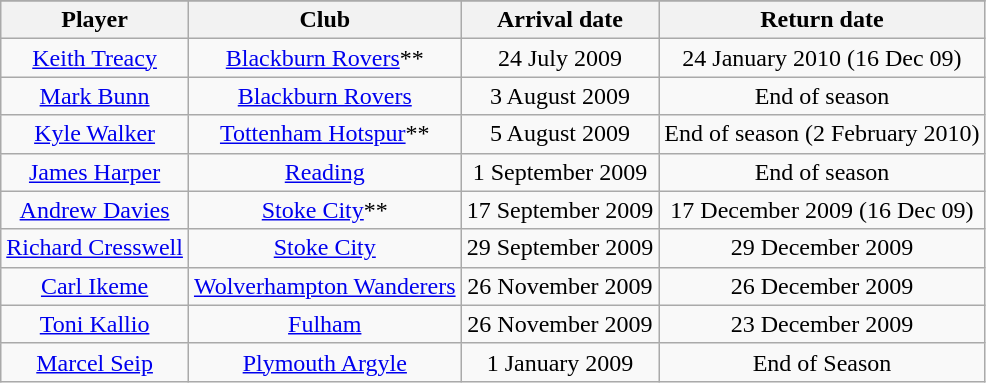<table class="wikitable" style="text-align: center">
<tr>
</tr>
<tr>
<th>Player</th>
<th>Club</th>
<th>Arrival date</th>
<th>Return date</th>
</tr>
<tr>
<td><a href='#'>Keith Treacy</a></td>
<td><a href='#'>Blackburn Rovers</a>**</td>
<td>24 July 2009</td>
<td>24 January 2010 (16 Dec 09)</td>
</tr>
<tr>
<td><a href='#'>Mark Bunn</a></td>
<td><a href='#'>Blackburn Rovers</a></td>
<td>3 August 2009</td>
<td>End of season</td>
</tr>
<tr>
<td><a href='#'>Kyle Walker</a></td>
<td><a href='#'>Tottenham Hotspur</a>**</td>
<td>5 August 2009</td>
<td>End of season (2 February 2010)</td>
</tr>
<tr>
<td><a href='#'>James Harper</a></td>
<td><a href='#'>Reading</a></td>
<td>1 September 2009</td>
<td>End of season</td>
</tr>
<tr>
<td><a href='#'>Andrew Davies</a></td>
<td><a href='#'>Stoke City</a>**</td>
<td>17 September 2009</td>
<td>17 December 2009 (16 Dec 09)</td>
</tr>
<tr>
<td><a href='#'>Richard Cresswell</a></td>
<td><a href='#'>Stoke City</a></td>
<td>29 September 2009</td>
<td>29 December 2009</td>
</tr>
<tr>
<td><a href='#'>Carl Ikeme</a></td>
<td><a href='#'>Wolverhampton Wanderers</a></td>
<td>26 November 2009</td>
<td>26 December 2009</td>
</tr>
<tr>
<td><a href='#'>Toni Kallio</a></td>
<td><a href='#'>Fulham</a></td>
<td>26 November 2009</td>
<td>23 December 2009</td>
</tr>
<tr>
<td><a href='#'>Marcel Seip</a></td>
<td><a href='#'>Plymouth Argyle</a></td>
<td>1 January 2009</td>
<td>End of Season</td>
</tr>
</table>
